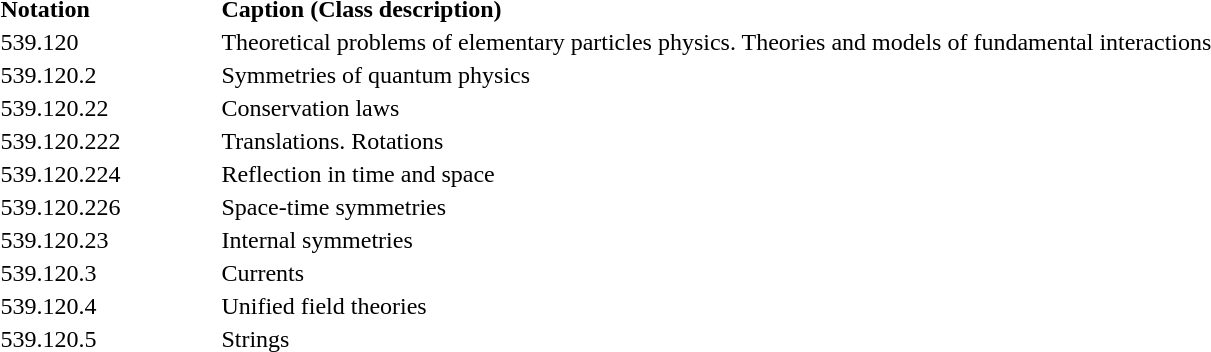<table>
<tr>
<td style="width:18%; font-weight:bold;">Notation</td>
<td style="font-weight:bold;">Caption (Class description)</td>
</tr>
<tr>
<td>539.120</td>
<td>Theoretical problems of elementary particles physics. Theories and models of fundamental interactions</td>
</tr>
<tr>
<td>539.120.2</td>
<td>Symmetries of quantum physics</td>
</tr>
<tr>
<td>539.120.22</td>
<td>Conservation laws</td>
</tr>
<tr>
<td>539.120.222</td>
<td>Translations. Rotations</td>
</tr>
<tr>
<td>539.120.224</td>
<td>Reflection in time and space</td>
</tr>
<tr>
<td>539.120.226</td>
<td>Space-time symmetries</td>
</tr>
<tr>
<td>539.120.23</td>
<td>Internal symmetries</td>
</tr>
<tr>
<td>539.120.3</td>
<td>Currents</td>
</tr>
<tr>
<td>539.120.4</td>
<td>Unified field theories</td>
</tr>
<tr>
<td>539.120.5</td>
<td>Strings</td>
</tr>
</table>
